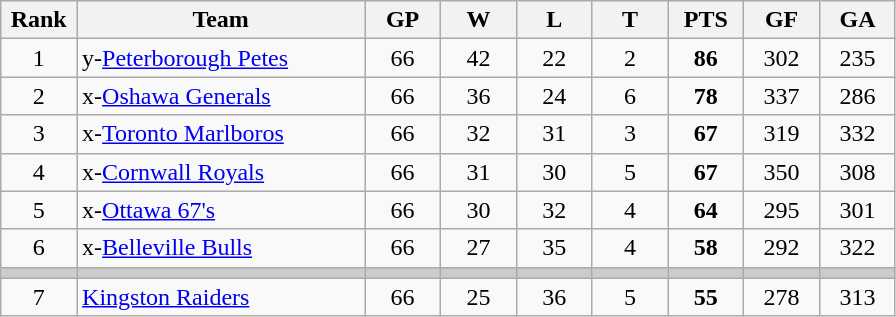<table class="wikitable sortable" style="text-align:center">
<tr>
<th width="7.5%">Rank</th>
<th width="28.5%">Team</th>
<th width="7.5%">GP</th>
<th width="7.5%">W</th>
<th width="7.5%">L</th>
<th width="7.5%">T</th>
<th width="7.5%">PTS</th>
<th width="7.5%">GF</th>
<th width="7.5%">GA</th>
</tr>
<tr>
<td>1</td>
<td align=left>y-<a href='#'>Peterborough Petes</a></td>
<td>66</td>
<td>42</td>
<td>22</td>
<td>2</td>
<td><strong>86</strong></td>
<td>302</td>
<td>235</td>
</tr>
<tr>
<td>2</td>
<td align=left>x-<a href='#'>Oshawa Generals</a></td>
<td>66</td>
<td>36</td>
<td>24</td>
<td>6</td>
<td><strong>78</strong></td>
<td>337</td>
<td>286</td>
</tr>
<tr>
<td>3</td>
<td align=left>x-<a href='#'>Toronto Marlboros</a></td>
<td>66</td>
<td>32</td>
<td>31</td>
<td>3</td>
<td><strong>67</strong></td>
<td>319</td>
<td>332</td>
</tr>
<tr>
<td>4</td>
<td align=left>x-<a href='#'>Cornwall Royals</a></td>
<td>66</td>
<td>31</td>
<td>30</td>
<td>5</td>
<td><strong>67</strong></td>
<td>350</td>
<td>308</td>
</tr>
<tr>
<td>5</td>
<td align=left>x-<a href='#'>Ottawa 67's</a></td>
<td>66</td>
<td>30</td>
<td>32</td>
<td>4</td>
<td><strong>64</strong></td>
<td>295</td>
<td>301</td>
</tr>
<tr>
<td>6</td>
<td align=left>x-<a href='#'>Belleville Bulls</a></td>
<td>66</td>
<td>27</td>
<td>35</td>
<td>4</td>
<td><strong>58</strong></td>
<td>292</td>
<td>322</td>
</tr>
<tr style="background-color:#cccccc;">
<td></td>
<td></td>
<td></td>
<td></td>
<td></td>
<td></td>
<td></td>
<td></td>
<td></td>
</tr>
<tr>
<td>7</td>
<td align=left><a href='#'>Kingston Raiders</a></td>
<td>66</td>
<td>25</td>
<td>36</td>
<td>5</td>
<td><strong>55</strong></td>
<td>278</td>
<td>313</td>
</tr>
</table>
